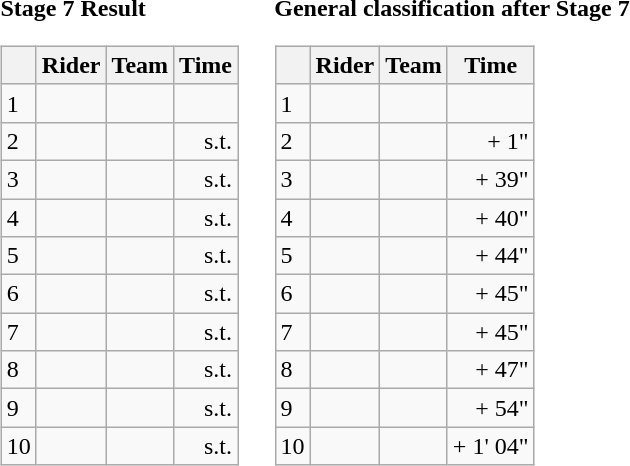<table>
<tr>
<td><strong>Stage 7 Result</strong><br><table class="wikitable">
<tr>
<th></th>
<th>Rider</th>
<th>Team</th>
<th>Time</th>
</tr>
<tr>
<td>1</td>
<td></td>
<td></td>
<td align="right"></td>
</tr>
<tr>
<td>2</td>
<td></td>
<td></td>
<td align="right">s.t.</td>
</tr>
<tr>
<td>3</td>
<td> </td>
<td></td>
<td align="right">s.t.</td>
</tr>
<tr>
<td>4</td>
<td></td>
<td></td>
<td align="right">s.t.</td>
</tr>
<tr>
<td>5</td>
<td></td>
<td></td>
<td align="right">s.t.</td>
</tr>
<tr>
<td>6</td>
<td></td>
<td></td>
<td align="right">s.t.</td>
</tr>
<tr>
<td>7</td>
<td></td>
<td></td>
<td align="right">s.t.</td>
</tr>
<tr>
<td>8</td>
<td></td>
<td></td>
<td align="right">s.t.</td>
</tr>
<tr>
<td>9</td>
<td></td>
<td></td>
<td align="right">s.t.</td>
</tr>
<tr>
<td>10</td>
<td></td>
<td></td>
<td align="right">s.t.</td>
</tr>
</table>
</td>
<td></td>
<td><strong>General classification after Stage 7</strong><br><table class="wikitable">
<tr>
<th></th>
<th>Rider</th>
<th>Team</th>
<th>Time</th>
</tr>
<tr>
<td>1</td>
<td> </td>
<td></td>
<td align="right"></td>
</tr>
<tr>
<td>2</td>
<td></td>
<td></td>
<td align="right">+ 1"</td>
</tr>
<tr>
<td>3</td>
<td></td>
<td></td>
<td align="right">+ 39"</td>
</tr>
<tr>
<td>4</td>
<td></td>
<td></td>
<td align="right">+ 40"</td>
</tr>
<tr>
<td>5</td>
<td></td>
<td></td>
<td align="right">+ 44"</td>
</tr>
<tr>
<td>6</td>
<td></td>
<td></td>
<td align="right">+ 45"</td>
</tr>
<tr>
<td>7</td>
<td></td>
<td></td>
<td align="right">+ 45"</td>
</tr>
<tr>
<td>8</td>
<td></td>
<td></td>
<td align="right">+ 47"</td>
</tr>
<tr>
<td>9</td>
<td></td>
<td></td>
<td align="right">+ 54"</td>
</tr>
<tr>
<td>10</td>
<td></td>
<td></td>
<td align="right">+ 1' 04"</td>
</tr>
</table>
</td>
</tr>
</table>
